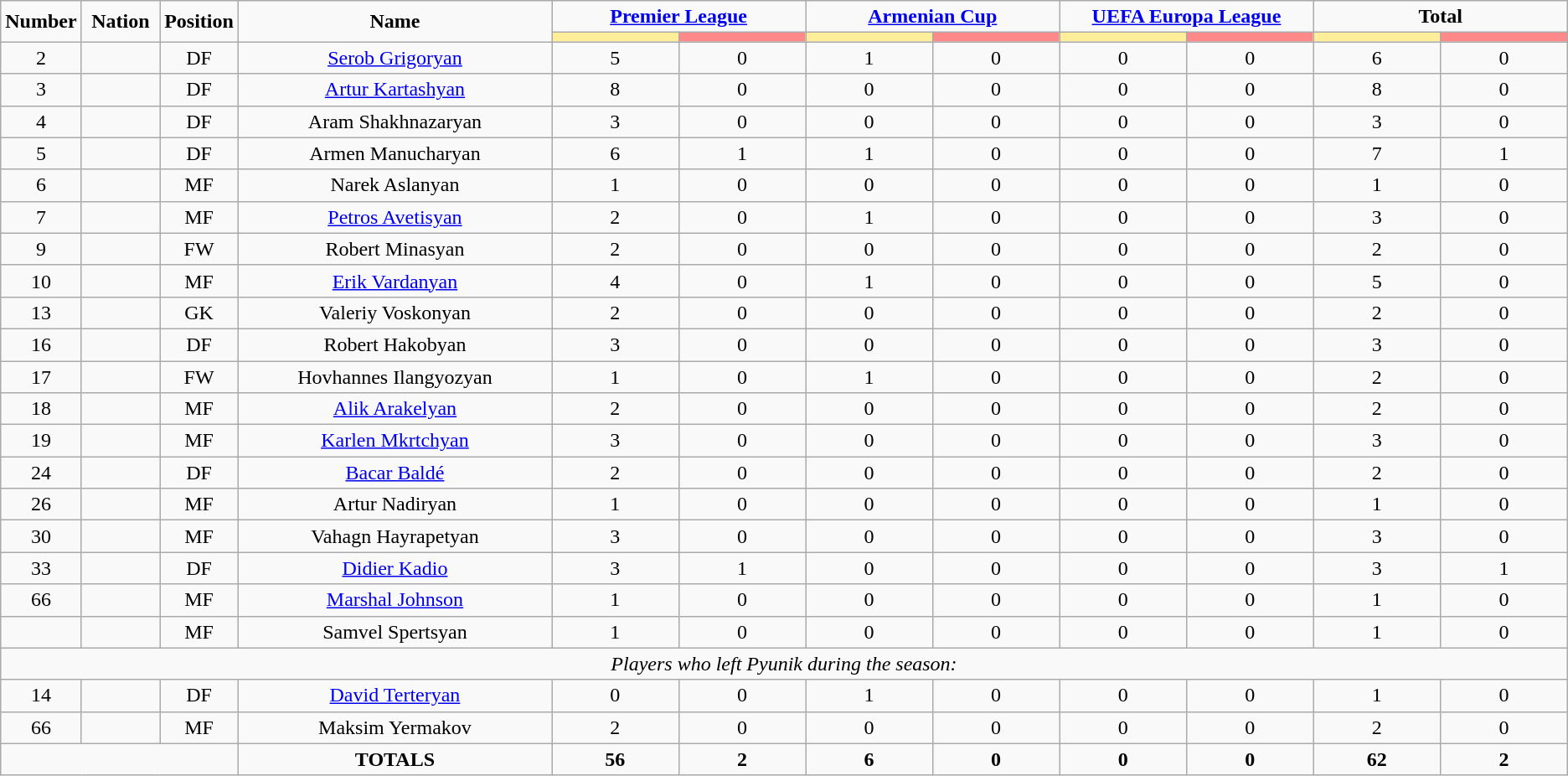<table class="wikitable" style="text-align:center;">
<tr>
<td rowspan="2"  style="width:5%; text-align:center;"><strong>Number</strong></td>
<td rowspan="2"  style="width:5%; text-align:center;"><strong>Nation</strong></td>
<td rowspan="2"  style="width:5%; text-align:center;"><strong>Position</strong></td>
<td rowspan="2"  style="width:20%; text-align:center;"><strong>Name</strong></td>
<td colspan="2" style="text-align:center;"><strong><a href='#'>Premier League</a></strong></td>
<td colspan="2" style="text-align:center;"><strong><a href='#'>Armenian Cup</a></strong></td>
<td colspan="2" style="text-align:center;"><strong><a href='#'>UEFA Europa League</a></strong></td>
<td colspan="2" style="text-align:center;"><strong>Total</strong></td>
</tr>
<tr>
<th style="width:60px; background:#fe9;"></th>
<th style="width:60px; background:#ff8888;"></th>
<th style="width:60px; background:#fe9;"></th>
<th style="width:60px; background:#ff8888;"></th>
<th style="width:60px; background:#fe9;"></th>
<th style="width:60px; background:#ff8888;"></th>
<th style="width:60px; background:#fe9;"></th>
<th style="width:60px; background:#ff8888;"></th>
</tr>
<tr>
<td>2</td>
<td></td>
<td>DF</td>
<td><a href='#'>Serob Grigoryan</a></td>
<td>5</td>
<td>0</td>
<td>1</td>
<td>0</td>
<td>0</td>
<td>0</td>
<td>6</td>
<td>0</td>
</tr>
<tr>
<td>3</td>
<td></td>
<td>DF</td>
<td><a href='#'>Artur Kartashyan</a></td>
<td>8</td>
<td>0</td>
<td>0</td>
<td>0</td>
<td>0</td>
<td>0</td>
<td>8</td>
<td>0</td>
</tr>
<tr>
<td>4</td>
<td></td>
<td>DF</td>
<td>Aram Shakhnazaryan</td>
<td>3</td>
<td>0</td>
<td>0</td>
<td>0</td>
<td>0</td>
<td>0</td>
<td>3</td>
<td>0</td>
</tr>
<tr>
<td>5</td>
<td></td>
<td>DF</td>
<td>Armen Manucharyan</td>
<td>6</td>
<td>1</td>
<td>1</td>
<td>0</td>
<td>0</td>
<td>0</td>
<td>7</td>
<td>1</td>
</tr>
<tr>
<td>6</td>
<td></td>
<td>MF</td>
<td>Narek Aslanyan</td>
<td>1</td>
<td>0</td>
<td>0</td>
<td>0</td>
<td>0</td>
<td>0</td>
<td>1</td>
<td>0</td>
</tr>
<tr>
<td>7</td>
<td></td>
<td>MF</td>
<td><a href='#'>Petros Avetisyan</a></td>
<td>2</td>
<td>0</td>
<td>1</td>
<td>0</td>
<td>0</td>
<td>0</td>
<td>3</td>
<td>0</td>
</tr>
<tr>
<td>9</td>
<td></td>
<td>FW</td>
<td>Robert Minasyan</td>
<td>2</td>
<td>0</td>
<td>0</td>
<td>0</td>
<td>0</td>
<td>0</td>
<td>2</td>
<td>0</td>
</tr>
<tr>
<td>10</td>
<td></td>
<td>MF</td>
<td><a href='#'>Erik Vardanyan</a></td>
<td>4</td>
<td>0</td>
<td>1</td>
<td>0</td>
<td>0</td>
<td>0</td>
<td>5</td>
<td>0</td>
</tr>
<tr>
<td>13</td>
<td></td>
<td>GK</td>
<td>Valeriy Voskonyan</td>
<td>2</td>
<td>0</td>
<td>0</td>
<td>0</td>
<td>0</td>
<td>0</td>
<td>2</td>
<td>0</td>
</tr>
<tr>
<td>16</td>
<td></td>
<td>DF</td>
<td>Robert Hakobyan</td>
<td>3</td>
<td>0</td>
<td>0</td>
<td>0</td>
<td>0</td>
<td>0</td>
<td>3</td>
<td>0</td>
</tr>
<tr>
<td>17</td>
<td></td>
<td>FW</td>
<td>Hovhannes Ilangyozyan</td>
<td>1</td>
<td>0</td>
<td>1</td>
<td>0</td>
<td>0</td>
<td>0</td>
<td>2</td>
<td>0</td>
</tr>
<tr>
<td>18</td>
<td></td>
<td>MF</td>
<td><a href='#'>Alik Arakelyan</a></td>
<td>2</td>
<td>0</td>
<td>0</td>
<td>0</td>
<td>0</td>
<td>0</td>
<td>2</td>
<td>0</td>
</tr>
<tr>
<td>19</td>
<td></td>
<td>MF</td>
<td><a href='#'>Karlen Mkrtchyan</a></td>
<td>3</td>
<td>0</td>
<td>0</td>
<td>0</td>
<td>0</td>
<td>0</td>
<td>3</td>
<td>0</td>
</tr>
<tr>
<td>24</td>
<td></td>
<td>DF</td>
<td><a href='#'>Bacar Baldé</a></td>
<td>2</td>
<td>0</td>
<td>0</td>
<td>0</td>
<td>0</td>
<td>0</td>
<td>2</td>
<td>0</td>
</tr>
<tr>
<td>26</td>
<td></td>
<td>MF</td>
<td>Artur Nadiryan</td>
<td>1</td>
<td>0</td>
<td>0</td>
<td>0</td>
<td>0</td>
<td>0</td>
<td>1</td>
<td>0</td>
</tr>
<tr>
<td>30</td>
<td></td>
<td>MF</td>
<td>Vahagn Hayrapetyan</td>
<td>3</td>
<td>0</td>
<td>0</td>
<td>0</td>
<td>0</td>
<td>0</td>
<td>3</td>
<td>0</td>
</tr>
<tr>
<td>33</td>
<td></td>
<td>DF</td>
<td><a href='#'>Didier Kadio</a></td>
<td>3</td>
<td>1</td>
<td>0</td>
<td>0</td>
<td>0</td>
<td>0</td>
<td>3</td>
<td>1</td>
</tr>
<tr>
<td>66</td>
<td></td>
<td>MF</td>
<td><a href='#'>Marshal Johnson</a></td>
<td>1</td>
<td>0</td>
<td>0</td>
<td>0</td>
<td>0</td>
<td>0</td>
<td>1</td>
<td>0</td>
</tr>
<tr>
<td></td>
<td></td>
<td>MF</td>
<td>Samvel Spertsyan</td>
<td>1</td>
<td>0</td>
<td>0</td>
<td>0</td>
<td>0</td>
<td>0</td>
<td>1</td>
<td>0</td>
</tr>
<tr>
<td colspan="14"><em>Players who left Pyunik during the season:</em></td>
</tr>
<tr>
<td>14</td>
<td></td>
<td>DF</td>
<td><a href='#'>David Terteryan</a></td>
<td>0</td>
<td>0</td>
<td>1</td>
<td>0</td>
<td>0</td>
<td>0</td>
<td>1</td>
<td>0</td>
</tr>
<tr>
<td>66</td>
<td></td>
<td>MF</td>
<td>Maksim Yermakov</td>
<td>2</td>
<td>0</td>
<td>0</td>
<td>0</td>
<td>0</td>
<td>0</td>
<td>2</td>
<td>0</td>
</tr>
<tr>
<td colspan="3"></td>
<td><strong>TOTALS</strong></td>
<td><strong>56</strong></td>
<td><strong>2</strong></td>
<td><strong>6</strong></td>
<td><strong>0</strong></td>
<td><strong>0</strong></td>
<td><strong>0</strong></td>
<td><strong>62</strong></td>
<td><strong>2</strong></td>
</tr>
</table>
